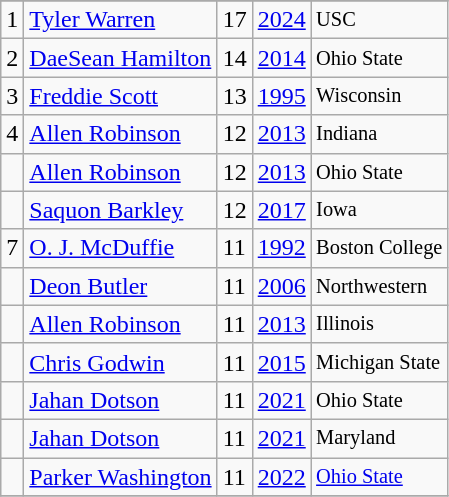<table class="wikitable">
<tr>
</tr>
<tr>
<td>1</td>
<td><a href='#'>Tyler Warren</a></td>
<td>17</td>
<td><a href='#'>2024</a></td>
<td style="font-size:85%;">USC</td>
</tr>
<tr>
<td>2</td>
<td><a href='#'>DaeSean Hamilton</a></td>
<td>14</td>
<td><a href='#'>2014</a></td>
<td style="font-size:85%;">Ohio State</td>
</tr>
<tr>
<td>3</td>
<td><a href='#'>Freddie Scott</a></td>
<td>13</td>
<td><a href='#'>1995</a></td>
<td style="font-size:85%;">Wisconsin</td>
</tr>
<tr>
<td>4</td>
<td><a href='#'>Allen Robinson</a></td>
<td>12</td>
<td><a href='#'>2013</a></td>
<td style="font-size:85%;">Indiana</td>
</tr>
<tr>
<td></td>
<td><a href='#'>Allen Robinson</a></td>
<td>12</td>
<td><a href='#'>2013</a></td>
<td style="font-size:85%;">Ohio State</td>
</tr>
<tr>
<td></td>
<td><a href='#'>Saquon Barkley</a></td>
<td>12</td>
<td><a href='#'>2017</a></td>
<td style="font-size:85%;">Iowa</td>
</tr>
<tr>
<td>7</td>
<td><a href='#'>O. J. McDuffie</a></td>
<td>11</td>
<td><a href='#'>1992</a></td>
<td style="font-size:85%;">Boston College</td>
</tr>
<tr>
<td></td>
<td><a href='#'>Deon Butler</a></td>
<td>11</td>
<td><a href='#'>2006</a></td>
<td style="font-size:85%;">Northwestern</td>
</tr>
<tr>
<td></td>
<td><a href='#'>Allen Robinson</a></td>
<td>11</td>
<td><a href='#'>2013</a></td>
<td style="font-size:85%;">Illinois</td>
</tr>
<tr>
<td></td>
<td><a href='#'>Chris Godwin</a></td>
<td>11</td>
<td><a href='#'>2015</a></td>
<td style="font-size:85%;">Michigan State</td>
</tr>
<tr>
<td></td>
<td><a href='#'>Jahan Dotson</a></td>
<td>11</td>
<td><a href='#'>2021</a></td>
<td style="font-size:85%;">Ohio State</td>
</tr>
<tr>
<td></td>
<td><a href='#'>Jahan Dotson</a></td>
<td>11</td>
<td><a href='#'>2021</a></td>
<td style="font-size:85%;">Maryland</td>
</tr>
<tr>
<td></td>
<td><a href='#'>Parker Washington</a></td>
<td>11</td>
<td><a href='#'>2022</a></td>
<td style="font-size:85%;"><a href='#'>Ohio State</a></td>
</tr>
<tr>
</tr>
</table>
